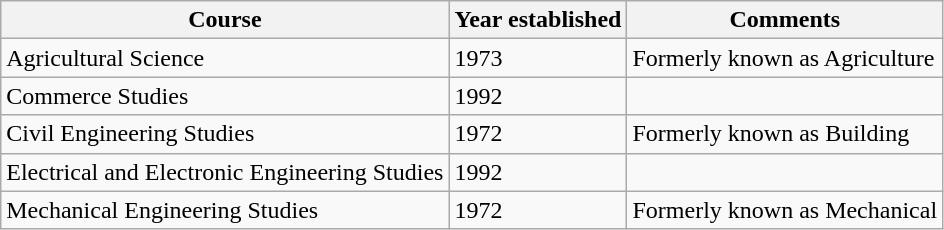<table class="wikitable">
<tr>
<th>Course</th>
<th>Year established</th>
<th>Comments</th>
</tr>
<tr>
<td>Agricultural Science</td>
<td>1973</td>
<td>Formerly known as Agriculture</td>
</tr>
<tr>
<td>Commerce Studies</td>
<td>1992</td>
<td></td>
</tr>
<tr>
<td>Civil Engineering Studies</td>
<td>1972</td>
<td>Formerly known as Building</td>
</tr>
<tr>
<td>Electrical and Electronic Engineering Studies</td>
<td>1992</td>
<td></td>
</tr>
<tr>
<td>Mechanical Engineering Studies</td>
<td>1972</td>
<td>Formerly known as Mechanical</td>
</tr>
</table>
